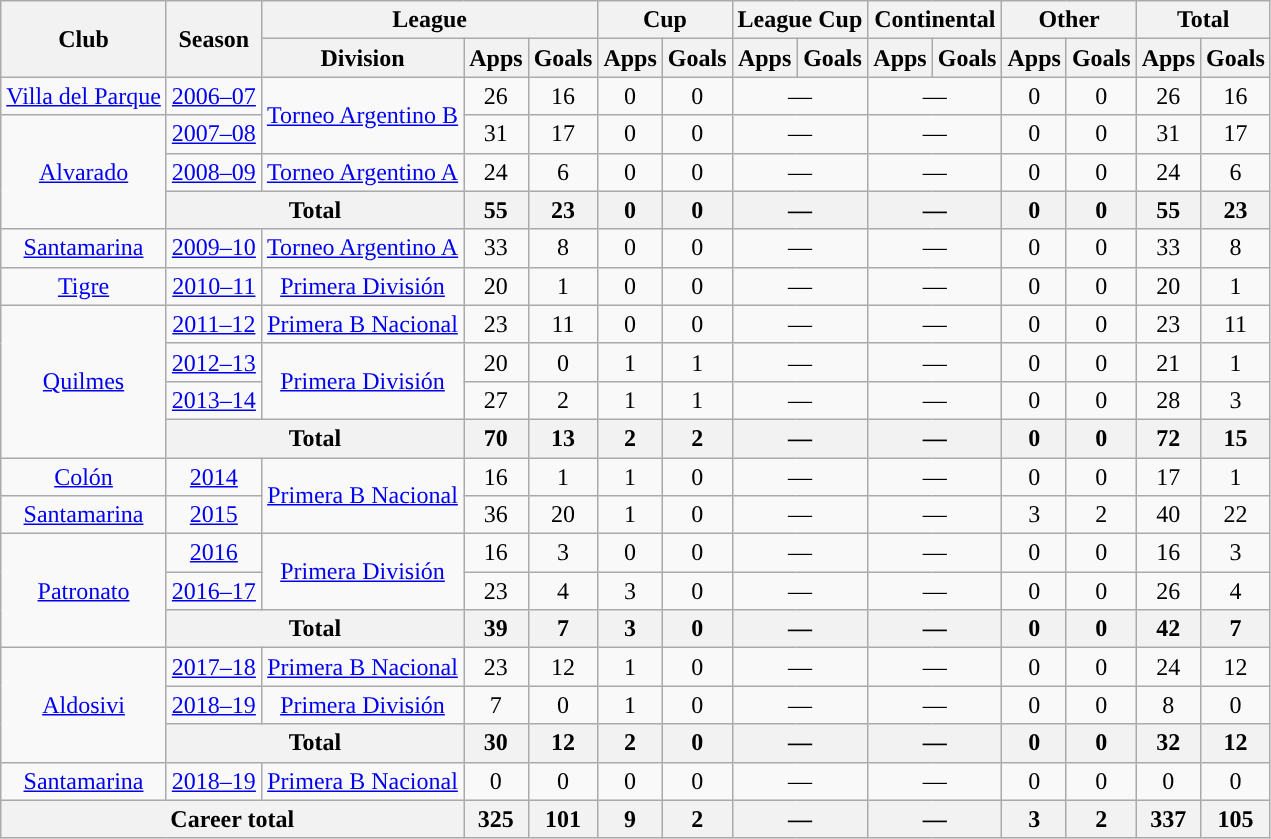<table class="wikitable" style="text-align:center">
<tr>
<th rowspan="2">Club</th>
<th rowspan="2">Season</th>
<th colspan="3">League</th>
<th colspan="2">Cup</th>
<th colspan="2">League Cup</th>
<th colspan="2">Continental</th>
<th colspan="2">Other</th>
<th colspan="2">Total</th>
</tr>
<tr>
<th>Division</th>
<th>Apps</th>
<th>Goals</th>
<th>Apps</th>
<th>Goals</th>
<th>Apps</th>
<th>Goals</th>
<th>Apps</th>
<th>Goals</th>
<th>Apps</th>
<th>Goals</th>
<th>Apps</th>
<th>Goals</th>
</tr>
<tr>
<td rowspan="1"><a href='#'>Villa del Parque</a></td>
<td><a href='#'>2006–07</a></td>
<td rowspan="2"><a href='#'>Torneo Argentino B</a></td>
<td>26</td>
<td>16</td>
<td>0</td>
<td>0</td>
<td colspan="2">—</td>
<td colspan="2">—</td>
<td>0</td>
<td>0</td>
<td>26</td>
<td>16</td>
</tr>
<tr>
<td rowspan="3"><a href='#'>Alvarado</a></td>
<td><a href='#'>2007–08</a></td>
<td>31</td>
<td>17</td>
<td>0</td>
<td>0</td>
<td colspan="2">—</td>
<td colspan="2">—</td>
<td>0</td>
<td>0</td>
<td>31</td>
<td>17</td>
</tr>
<tr>
<td><a href='#'>2008–09</a></td>
<td rowspan="1"><a href='#'>Torneo Argentino A</a></td>
<td>24</td>
<td>6</td>
<td>0</td>
<td>0</td>
<td colspan="2">—</td>
<td colspan="2">—</td>
<td>0</td>
<td>0</td>
<td>24</td>
<td>6</td>
</tr>
<tr>
<th colspan="2">Total</th>
<th>55</th>
<th>23</th>
<th>0</th>
<th>0</th>
<th colspan="2">—</th>
<th colspan="2">—</th>
<th>0</th>
<th>0</th>
<th>55</th>
<th>23</th>
</tr>
<tr>
<td rowspan="1"><a href='#'>Santamarina</a></td>
<td><a href='#'>2009–10</a></td>
<td rowspan="1"><a href='#'>Torneo Argentino A</a></td>
<td>33</td>
<td>8</td>
<td>0</td>
<td>0</td>
<td colspan="2">—</td>
<td colspan="2">—</td>
<td>0</td>
<td>0</td>
<td>33</td>
<td>8</td>
</tr>
<tr>
<td rowspan="1"><a href='#'>Tigre</a></td>
<td><a href='#'>2010–11</a></td>
<td rowspan="1"><a href='#'>Primera División</a></td>
<td>20</td>
<td>1</td>
<td>0</td>
<td>0</td>
<td colspan="2">—</td>
<td colspan="2">—</td>
<td>0</td>
<td>0</td>
<td>20</td>
<td>1</td>
</tr>
<tr>
<td rowspan="4"><a href='#'>Quilmes</a></td>
<td><a href='#'>2011–12</a></td>
<td rowspan="1"><a href='#'>Primera B Nacional</a></td>
<td>23</td>
<td>11</td>
<td>0</td>
<td>0</td>
<td colspan="2">—</td>
<td colspan="2">—</td>
<td>0</td>
<td>0</td>
<td>23</td>
<td>11</td>
</tr>
<tr>
<td><a href='#'>2012–13</a></td>
<td rowspan="2"><a href='#'>Primera División</a></td>
<td>20</td>
<td>0</td>
<td>1</td>
<td>1</td>
<td colspan="2">—</td>
<td colspan="2">—</td>
<td>0</td>
<td>0</td>
<td>21</td>
<td>1</td>
</tr>
<tr>
<td><a href='#'>2013–14</a></td>
<td>27</td>
<td>2</td>
<td>1</td>
<td>1</td>
<td colspan="2">—</td>
<td colspan="2">—</td>
<td>0</td>
<td>0</td>
<td>28</td>
<td>3</td>
</tr>
<tr>
<th colspan="2">Total</th>
<th>70</th>
<th>13</th>
<th>2</th>
<th>2</th>
<th colspan="2">—</th>
<th colspan="2">—</th>
<th>0</th>
<th>0</th>
<th>72</th>
<th>15</th>
</tr>
<tr>
<td rowspan="1"><a href='#'>Colón</a></td>
<td><a href='#'>2014</a></td>
<td rowspan="2"><a href='#'>Primera B Nacional</a></td>
<td>16</td>
<td>1</td>
<td>1</td>
<td>0</td>
<td colspan="2">—</td>
<td colspan="2">—</td>
<td>0</td>
<td>0</td>
<td>17</td>
<td>1</td>
</tr>
<tr>
<td rowspan="1"><a href='#'>Santamarina</a></td>
<td><a href='#'>2015</a></td>
<td>36</td>
<td>20</td>
<td>1</td>
<td>0</td>
<td colspan="2">—</td>
<td colspan="2">—</td>
<td>3</td>
<td>2</td>
<td>40</td>
<td>22</td>
</tr>
<tr>
<td rowspan="3"><a href='#'>Patronato</a></td>
<td><a href='#'>2016</a></td>
<td rowspan="2"><a href='#'>Primera División</a></td>
<td>16</td>
<td>3</td>
<td>0</td>
<td>0</td>
<td colspan="2">—</td>
<td colspan="2">—</td>
<td>0</td>
<td>0</td>
<td>16</td>
<td>3</td>
</tr>
<tr>
<td><a href='#'>2016–17</a></td>
<td>23</td>
<td>4</td>
<td>3</td>
<td>0</td>
<td colspan="2">—</td>
<td colspan="2">—</td>
<td>0</td>
<td>0</td>
<td>26</td>
<td>4</td>
</tr>
<tr>
<th colspan="2">Total</th>
<th>39</th>
<th>7</th>
<th>3</th>
<th>0</th>
<th colspan="2">—</th>
<th colspan="2">—</th>
<th>0</th>
<th>0</th>
<th>42</th>
<th>7</th>
</tr>
<tr>
<td rowspan="3"><a href='#'>Aldosivi</a></td>
<td><a href='#'>2017–18</a></td>
<td rowspan="1"><a href='#'>Primera B Nacional</a></td>
<td>23</td>
<td>12</td>
<td>1</td>
<td>0</td>
<td colspan="2">—</td>
<td colspan="2">—</td>
<td>0</td>
<td>0</td>
<td>24</td>
<td>12</td>
</tr>
<tr>
<td><a href='#'>2018–19</a></td>
<td rowspan="1"><a href='#'>Primera División</a></td>
<td>7</td>
<td>0</td>
<td>1</td>
<td>0</td>
<td colspan="2">—</td>
<td colspan="2">—</td>
<td>0</td>
<td>0</td>
<td>8</td>
<td>0</td>
</tr>
<tr>
<th colspan="2">Total</th>
<th>30</th>
<th>12</th>
<th>2</th>
<th>0</th>
<th colspan="2">—</th>
<th colspan="2">—</th>
<th>0</th>
<th>0</th>
<th>32</th>
<th>12</th>
</tr>
<tr>
<td rowspan="1"><a href='#'>Santamarina</a></td>
<td><a href='#'>2018–19</a></td>
<td rowspan="1"><a href='#'>Primera B Nacional</a></td>
<td>0</td>
<td>0</td>
<td>0</td>
<td>0</td>
<td colspan="2">—</td>
<td colspan="2">—</td>
<td>0</td>
<td>0</td>
<td>0</td>
<td>0</td>
</tr>
<tr>
<th colspan="3">Career total</th>
<th>325</th>
<th>101</th>
<th>9</th>
<th>2</th>
<th colspan="2">—</th>
<th colspan="2">—</th>
<th>3</th>
<th>2</th>
<th>337</th>
<th>105</th>
</tr>
</table>
